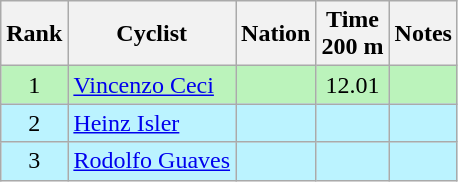<table class="wikitable sortable" style="text-align:center">
<tr>
<th>Rank</th>
<th>Cyclist</th>
<th>Nation</th>
<th>Time<br>200 m</th>
<th>Notes</th>
</tr>
<tr bgcolor=bbf3bb>
<td>1</td>
<td align=left><a href='#'>Vincenzo Ceci</a></td>
<td align=left></td>
<td>12.01</td>
<td></td>
</tr>
<tr bgcolor=bbf3ff>
<td>2</td>
<td align=left><a href='#'>Heinz Isler</a></td>
<td align=left></td>
<td></td>
<td></td>
</tr>
<tr bgcolor=bbf3ff>
<td>3</td>
<td align=left><a href='#'>Rodolfo Guaves</a></td>
<td align=left></td>
<td></td>
<td></td>
</tr>
</table>
